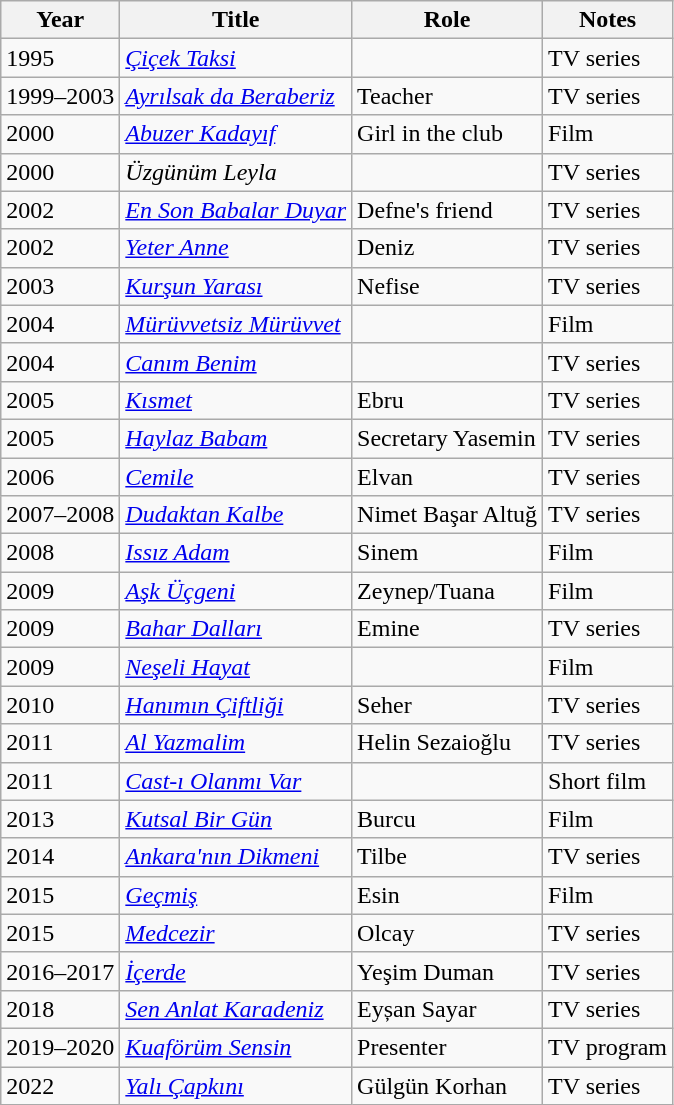<table class="wikitable sortable">
<tr>
<th>Year</th>
<th>Title</th>
<th>Role</th>
<th>Notes</th>
</tr>
<tr>
<td>1995</td>
<td><em><a href='#'>Çiçek Taksi</a></em></td>
<td></td>
<td>TV series</td>
</tr>
<tr>
<td>1999–2003</td>
<td><em><a href='#'>Ayrılsak da Beraberiz</a></em></td>
<td>Teacher</td>
<td>TV series</td>
</tr>
<tr>
<td>2000</td>
<td><em><a href='#'>Abuzer Kadayıf</a></em></td>
<td>Girl in the club</td>
<td>Film</td>
</tr>
<tr>
<td>2000</td>
<td><em>Üzgünüm Leyla</em></td>
<td></td>
<td>TV series</td>
</tr>
<tr>
<td>2002</td>
<td><em><a href='#'>En Son Babalar Duyar</a></em></td>
<td>Defne's friend</td>
<td>TV series</td>
</tr>
<tr>
<td>2002</td>
<td><em><a href='#'>Yeter Anne</a></em></td>
<td>Deniz</td>
<td>TV series</td>
</tr>
<tr>
<td>2003</td>
<td><em><a href='#'>Kurşun Yarası</a></em></td>
<td>Nefise</td>
<td>TV series</td>
</tr>
<tr>
<td>2004</td>
<td><em><a href='#'>Mürüvvetsiz Mürüvvet</a></em></td>
<td></td>
<td>Film</td>
</tr>
<tr>
<td>2004</td>
<td><em><a href='#'>Canım Benim</a></em></td>
<td></td>
<td>TV series</td>
</tr>
<tr>
<td>2005</td>
<td><em><a href='#'>Kısmet</a></em></td>
<td>Ebru</td>
<td>TV series</td>
</tr>
<tr>
<td>2005</td>
<td><em><a href='#'>Haylaz Babam</a></em></td>
<td>Secretary Yasemin</td>
<td>TV series</td>
</tr>
<tr>
<td>2006</td>
<td><em><a href='#'>Cemile</a></em></td>
<td>Elvan</td>
<td>TV series</td>
</tr>
<tr>
<td>2007–2008</td>
<td><em><a href='#'>Dudaktan Kalbe</a></em></td>
<td>Nimet Başar Altuğ</td>
<td>TV series</td>
</tr>
<tr>
<td>2008</td>
<td><em><a href='#'>Issız Adam</a></em></td>
<td>Sinem</td>
<td>Film</td>
</tr>
<tr>
<td>2009</td>
<td><em><a href='#'>Aşk Üçgeni</a></em></td>
<td>Zeynep/Tuana</td>
<td>Film</td>
</tr>
<tr>
<td>2009</td>
<td><em><a href='#'>Bahar Dalları</a></em></td>
<td>Emine</td>
<td>TV series</td>
</tr>
<tr>
<td>2009</td>
<td><em><a href='#'>Neşeli Hayat</a></em></td>
<td></td>
<td>Film</td>
</tr>
<tr>
<td>2010</td>
<td><em><a href='#'>Hanımın Çiftliği</a></em></td>
<td>Seher</td>
<td>TV series</td>
</tr>
<tr>
<td>2011</td>
<td><em><a href='#'>Al Yazmalim</a></em></td>
<td>Helin Sezaioğlu</td>
<td>TV series</td>
</tr>
<tr>
<td>2011</td>
<td><em><a href='#'>Cast-ı Olanmı Var</a></em></td>
<td></td>
<td>Short film</td>
</tr>
<tr>
<td>2013</td>
<td><em><a href='#'>Kutsal Bir Gün</a></em></td>
<td>Burcu</td>
<td>Film</td>
</tr>
<tr>
<td>2014</td>
<td><em><a href='#'>Ankara'nın Dikmeni</a></em></td>
<td>Tilbe</td>
<td>TV series</td>
</tr>
<tr>
<td>2015</td>
<td><em><a href='#'>Geçmiş</a></em></td>
<td>Esin</td>
<td>Film</td>
</tr>
<tr>
<td>2015</td>
<td><em><a href='#'>Medcezir</a></em></td>
<td>Olcay</td>
<td>TV series</td>
</tr>
<tr>
<td>2016–2017</td>
<td><em><a href='#'>İçerde</a></em></td>
<td>Yeşim Duman</td>
<td>TV series</td>
</tr>
<tr>
<td>2018</td>
<td><em><a href='#'>Sen Anlat Karadeniz</a></em></td>
<td>Eyșan Sayar</td>
<td>TV series</td>
</tr>
<tr>
<td>2019–2020</td>
<td><em><a href='#'>Kuaförüm Sensin</a></em></td>
<td>Presenter</td>
<td>TV program</td>
</tr>
<tr>
<td>2022</td>
<td><em><a href='#'>Yalı Çapkını</a></em></td>
<td>Gülgün Korhan</td>
<td>TV series</td>
</tr>
</table>
